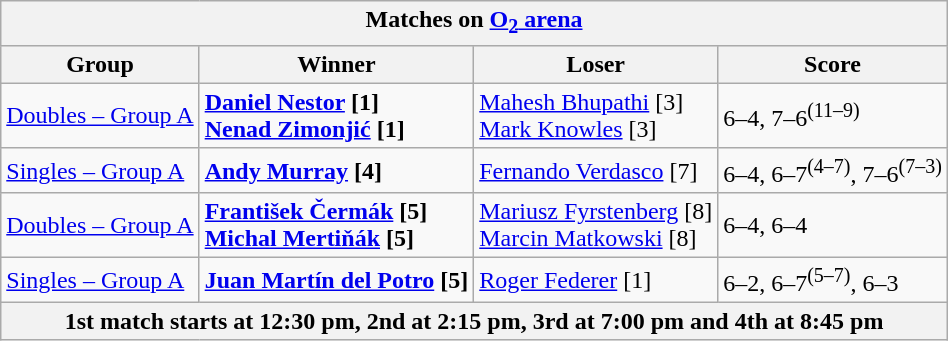<table class="wikitable collapsible uncollapsed">
<tr>
<th colspan=4><strong>Matches on <a href='#'>O<sub>2</sub> arena</a></strong></th>
</tr>
<tr>
<th>Group</th>
<th>Winner</th>
<th>Loser</th>
<th>Score</th>
</tr>
<tr>
<td><a href='#'>Doubles – Group A</a></td>
<td> <strong><a href='#'>Daniel Nestor</a> [1] <br> <a href='#'>Nenad Zimonjić</a> [1]</strong></td>
<td> <a href='#'>Mahesh Bhupathi</a> [3] <br> <a href='#'>Mark Knowles</a> [3]</td>
<td>6–4, 7–6<sup>(11–9)</sup></td>
</tr>
<tr>
<td><a href='#'>Singles – Group A</a></td>
<td> <strong><a href='#'>Andy Murray</a> [4]</strong></td>
<td> <a href='#'>Fernando Verdasco</a> [7]</td>
<td>6–4, 6–7<sup>(4–7)</sup>, 7–6<sup>(7–3)</sup></td>
</tr>
<tr>
<td><a href='#'>Doubles – Group A</a></td>
<td> <strong><a href='#'>František Čermák</a> [5] <br> <a href='#'>Michal Mertiňák</a> [5]</strong></td>
<td> <a href='#'>Mariusz Fyrstenberg</a>  [8] <br> <a href='#'>Marcin Matkowski</a> [8]</td>
<td>6–4, 6–4</td>
</tr>
<tr>
<td><a href='#'>Singles – Group A</a></td>
<td> <strong><a href='#'>Juan Martín del Potro</a> [5]</strong></td>
<td> <a href='#'>Roger Federer</a> [1]</td>
<td>6–2, 6–7<sup>(5–7)</sup>, 6–3</td>
</tr>
<tr>
<th colspan=4>1st match starts at 12:30 pm, 2nd at 2:15 pm, 3rd at 7:00 pm and 4th at 8:45 pm</th>
</tr>
</table>
